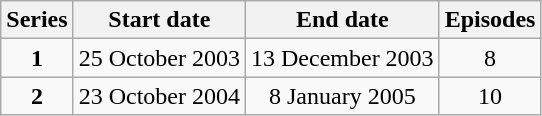<table class="wikitable" style="text-align:center;">
<tr>
<th>Series</th>
<th>Start date</th>
<th>End date</th>
<th>Episodes</th>
</tr>
<tr>
<td><strong>1</strong></td>
<td>25 October 2003</td>
<td>13 December 2003</td>
<td>8</td>
</tr>
<tr>
<td><strong>2</strong></td>
<td>23 October 2004</td>
<td>8 January 2005</td>
<td>10</td>
</tr>
</table>
